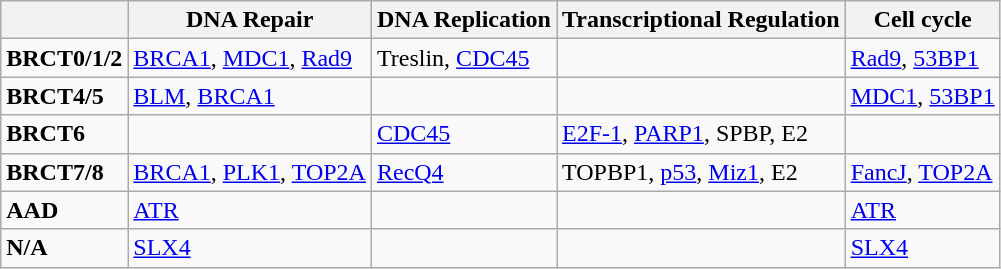<table class="wikitable">
<tr>
<th></th>
<th>DNA Repair</th>
<th>DNA Replication</th>
<th>Transcriptional Regulation</th>
<th>Cell cycle</th>
</tr>
<tr>
<td><strong>BRCT0/1/2</strong></td>
<td><a href='#'>BRCA1</a>, <a href='#'>MDC1</a>, <a href='#'>Rad9</a></td>
<td>Treslin, <a href='#'>CDC45</a></td>
<td></td>
<td><a href='#'>Rad9</a>, <a href='#'>53BP1</a></td>
</tr>
<tr>
<td><strong>BRCT4/5</strong></td>
<td><a href='#'>BLM</a>, <a href='#'>BRCA1</a></td>
<td></td>
<td></td>
<td><a href='#'>MDC1</a>, <a href='#'>53BP1</a></td>
</tr>
<tr>
<td><strong>BRCT6</strong></td>
<td></td>
<td><a href='#'>CDC45</a></td>
<td><a href='#'>E2F-1</a>, <a href='#'>PARP1</a>, SPBP, E2</td>
<td></td>
</tr>
<tr>
<td><strong>BRCT7/8</strong></td>
<td><a href='#'>BRCA1</a>, <a href='#'>PLK1</a>, <a href='#'>TOP2A</a></td>
<td><a href='#'>RecQ4</a></td>
<td>TOPBP1, <a href='#'>p53</a>, <a href='#'>Miz1</a>, E2</td>
<td><a href='#'>FancJ</a>, <a href='#'>TOP2A</a></td>
</tr>
<tr>
<td><strong>AAD</strong></td>
<td><a href='#'>ATR</a></td>
<td></td>
<td></td>
<td><a href='#'>ATR</a></td>
</tr>
<tr>
<td><strong>N/A</strong></td>
<td><a href='#'>SLX4</a></td>
<td></td>
<td></td>
<td><a href='#'>SLX4</a></td>
</tr>
</table>
